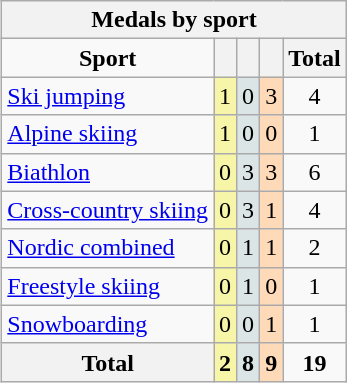<table class="wikitable" border="1"  style="float:right">
<tr>
<th colspan=5><strong>Medals by sport</strong></th>
</tr>
<tr align=center>
<td><strong>Sport</strong></td>
<th bgcolor=#f7f6a8></th>
<th bgcolor=#dce5e5></th>
<th bgcolor=#ffdab9></th>
<th><strong>Total</strong></th>
</tr>
<tr align=center>
<td align=left><a href='#'>Ski jumping</a></td>
<td bgcolor=#f7f6a8>1</td>
<td bgcolor=#dce5e5>0</td>
<td bgcolor=#ffdab9>3</td>
<td>4</td>
</tr>
<tr align=center>
<td align=left><a href='#'>Alpine skiing</a></td>
<td bgcolor=#f7f6a8>1</td>
<td bgcolor=#dce5e5>0</td>
<td bgcolor=#ffdab9>0</td>
<td>1</td>
</tr>
<tr align=center>
<td align=left><a href='#'>Biathlon</a></td>
<td bgcolor=#f7f6a8>0</td>
<td bgcolor=#dce5e5>3</td>
<td bgcolor=#ffdab9>3</td>
<td>6</td>
</tr>
<tr align=center>
<td align=left><a href='#'>Cross-country skiing</a></td>
<td bgcolor=#f7f6a8>0</td>
<td bgcolor=#dce5e5>3</td>
<td bgcolor=#ffdab9>1</td>
<td>4</td>
</tr>
<tr align=center>
<td align=left><a href='#'>Nordic combined</a></td>
<td bgcolor=#f7f6a8>0</td>
<td bgcolor=#dce5e5>1</td>
<td bgcolor=#ffdab9>1</td>
<td>2</td>
</tr>
<tr align=center>
<td align=left><a href='#'>Freestyle skiing</a></td>
<td bgcolor=#f7f6a8>0</td>
<td bgcolor=#dce5e5>1</td>
<td bgcolor=#ffdab9>0</td>
<td>1</td>
</tr>
<tr align=center>
<td align=left><a href='#'>Snowboarding</a></td>
<td bgcolor=#f7f6a8>0</td>
<td bgcolor=#dce5e5>0</td>
<td bgcolor=#ffdab9>1</td>
<td>1</td>
</tr>
<tr align=center>
<th bgcolor=#efefef align="left"><strong>Total</strong></th>
<td bgcolor=#f7f6a8><strong>2</strong></td>
<td bgcolor=#dce5e5><strong>8</strong></td>
<td bgcolor=#ffdab9><strong>9</strong></td>
<td><strong>19</strong></td>
</tr>
</table>
